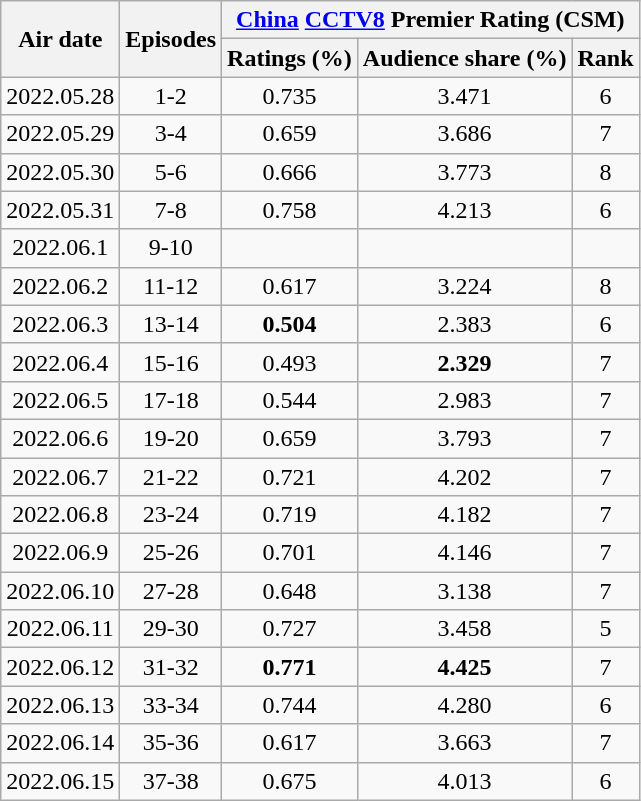<table class="wikitable sortable mw-collapsible jquery-tablesorter" style="text-align:center">
<tr>
<th rowspan="2">Air date</th>
<th rowspan="2">Episodes</th>
<th colspan="3" rowspan="1"><a href='#'>China</a> <a href='#'>CCTV8</a> Premier Rating (CSM)</th>
</tr>
<tr>
<th><strong>Ratings (%)</strong></th>
<th><strong>Audience share (%)</strong></th>
<th><strong>Rank</strong></th>
</tr>
<tr>
<td>2022.05.28</td>
<td>1-2</td>
<td>0.735</td>
<td>3.471</td>
<td>6</td>
</tr>
<tr>
<td>2022.05.29</td>
<td>3-4</td>
<td>0.659</td>
<td>3.686</td>
<td>7</td>
</tr>
<tr>
<td>2022.05.30</td>
<td>5-6</td>
<td>0.666</td>
<td>3.773</td>
<td>8</td>
</tr>
<tr>
<td>2022.05.31</td>
<td>7-8</td>
<td>0.758</td>
<td>4.213</td>
<td>6</td>
</tr>
<tr>
<td>2022.06.1</td>
<td>9-10</td>
<td></td>
<td></td>
<td></td>
</tr>
<tr>
<td>2022.06.2</td>
<td>11-12</td>
<td>0.617</td>
<td>3.224</td>
<td>8</td>
</tr>
<tr>
<td>2022.06.3</td>
<td>13-14</td>
<td><strong><span>0.504</span></strong></td>
<td>2.383</td>
<td>6</td>
</tr>
<tr>
<td>2022.06.4</td>
<td>15-16</td>
<td>0.493</td>
<td><strong><span>2.329</span></strong></td>
<td>7</td>
</tr>
<tr>
<td>2022.06.5</td>
<td>17-18</td>
<td>0.544</td>
<td>2.983</td>
<td>7</td>
</tr>
<tr>
<td>2022.06.6</td>
<td>19-20</td>
<td>0.659</td>
<td>3.793</td>
<td>7</td>
</tr>
<tr>
<td>2022.06.7</td>
<td>21-22</td>
<td>0.721</td>
<td>4.202</td>
<td>7</td>
</tr>
<tr>
<td>2022.06.8</td>
<td>23-24</td>
<td>0.719</td>
<td>4.182</td>
<td>7</td>
</tr>
<tr>
<td>2022.06.9</td>
<td>25-26</td>
<td>0.701</td>
<td>4.146</td>
<td>7</td>
</tr>
<tr>
<td>2022.06.10</td>
<td>27-28</td>
<td>0.648</td>
<td>3.138</td>
<td>7</td>
</tr>
<tr>
<td>2022.06.11</td>
<td>29-30</td>
<td>0.727</td>
<td>3.458</td>
<td>5</td>
</tr>
<tr>
<td>2022.06.12</td>
<td>31-32</td>
<td><strong><span>0.771</span></strong></td>
<td><strong><span>4.425</span></strong></td>
<td>7</td>
</tr>
<tr>
<td>2022.06.13</td>
<td>33-34</td>
<td>0.744</td>
<td>4.280</td>
<td>6</td>
</tr>
<tr>
<td>2022.06.14</td>
<td>35-36</td>
<td>0.617</td>
<td>3.663</td>
<td>7</td>
</tr>
<tr>
<td>2022.06.15</td>
<td>37-38</td>
<td>0.675</td>
<td>4.013</td>
<td>6</td>
</tr>
</table>
